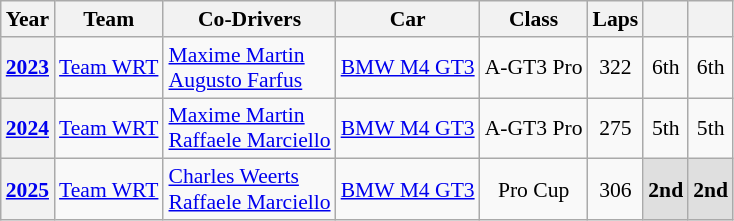<table class="wikitable" style="font-size: 90%;">
<tr>
<th>Year</th>
<th>Team</th>
<th>Co-Drivers</th>
<th>Car</th>
<th>Class</th>
<th>Laps</th>
<th></th>
<th></th>
</tr>
<tr>
<th><a href='#'>2023</a></th>
<td> <a href='#'>Team WRT</a></td>
<td> <a href='#'>Maxime Martin</a><br> <a href='#'>Augusto Farfus</a></td>
<td><a href='#'>BMW M4 GT3</a></td>
<td align=center>A-GT3 Pro</td>
<td align=center>322</td>
<td align=center>6th</td>
<td align=center>6th</td>
</tr>
<tr>
<th><a href='#'>2024</a></th>
<td> <a href='#'>Team WRT</a></td>
<td> <a href='#'>Maxime Martin</a><br> <a href='#'>Raffaele Marciello</a></td>
<td><a href='#'>BMW M4 GT3</a></td>
<td align=center>A-GT3 Pro</td>
<td align=center>275</td>
<td align=center>5th</td>
<td align=center>5th</td>
</tr>
<tr>
<th><a href='#'>2025</a></th>
<td> <a href='#'>Team WRT</a></td>
<td> <a href='#'>Charles Weerts</a><br> <a href='#'>Raffaele Marciello</a></td>
<td><a href='#'>BMW M4 GT3</a></td>
<td style="text-align:center;">Pro Cup</td>
<td style="text-align:center;">306</td>
<td style="background:#DFDFDF; text-align:center;"><strong>2nd</strong></td>
<td style="background:#DFDFDF; text-align:center;"><strong>2nd</strong></td>
</tr>
</table>
